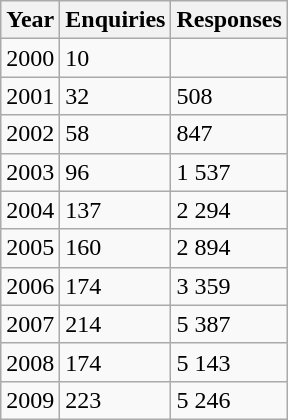<table class="wikitable">
<tr>
<th>Year</th>
<th>Enquiries</th>
<th>Responses</th>
</tr>
<tr>
<td>2000</td>
<td>10</td>
<td></td>
</tr>
<tr>
<td>2001</td>
<td>32</td>
<td>508</td>
</tr>
<tr>
<td>2002</td>
<td>58</td>
<td>847</td>
</tr>
<tr>
<td>2003</td>
<td>96</td>
<td>1 537</td>
</tr>
<tr>
<td>2004</td>
<td>137</td>
<td>2 294</td>
</tr>
<tr>
<td>2005</td>
<td>160</td>
<td>2 894</td>
</tr>
<tr>
<td>2006</td>
<td>174</td>
<td>3 359</td>
</tr>
<tr>
<td>2007</td>
<td>214</td>
<td>5 387</td>
</tr>
<tr>
<td>2008</td>
<td>174</td>
<td>5 143</td>
</tr>
<tr>
<td>2009</td>
<td>223</td>
<td>5 246</td>
</tr>
</table>
